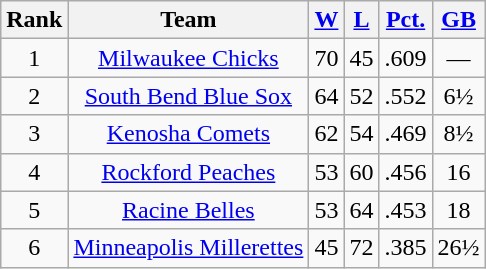<table class="wikitable" style="text-align:center;">
<tr>
<th>Rank</th>
<th>Team</th>
<th><a href='#'>W</a></th>
<th><a href='#'>L</a></th>
<th><a href='#'>Pct.</a></th>
<th><a href='#'>GB</a></th>
</tr>
<tr>
<td>1</td>
<td><a href='#'>Milwaukee Chicks</a></td>
<td>70</td>
<td>45</td>
<td>.609</td>
<td>—</td>
</tr>
<tr>
<td>2</td>
<td><a href='#'>South Bend Blue Sox</a></td>
<td>64</td>
<td>52</td>
<td>.552</td>
<td>6½</td>
</tr>
<tr>
<td>3</td>
<td><a href='#'>Kenosha Comets</a></td>
<td>62</td>
<td>54</td>
<td>.469</td>
<td>8½</td>
</tr>
<tr>
<td>4</td>
<td><a href='#'>Rockford Peaches</a></td>
<td>53</td>
<td>60</td>
<td>.456</td>
<td>16</td>
</tr>
<tr>
<td>5</td>
<td><a href='#'>Racine Belles</a></td>
<td>53</td>
<td>64</td>
<td>.453</td>
<td>18</td>
</tr>
<tr>
<td>6</td>
<td><a href='#'>Minneapolis Millerettes</a></td>
<td>45</td>
<td>72</td>
<td>.385</td>
<td>26½</td>
</tr>
</table>
